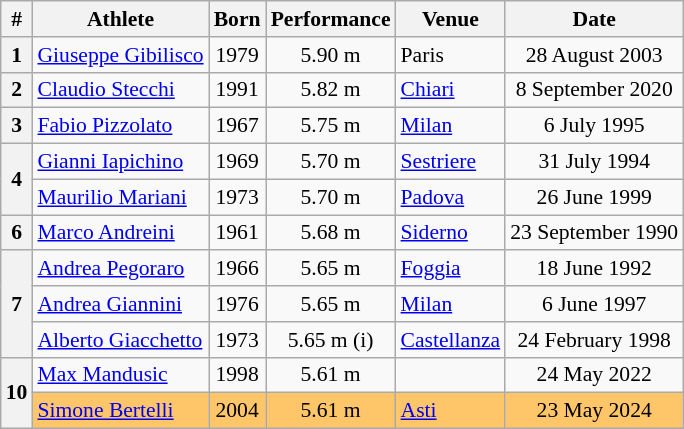<table class="wikitable" style="font-size:90%; text-align:center;">
<tr>
<th>#</th>
<th>Athlete</th>
<th>Born</th>
<th>Performance</th>
<th>Venue</th>
<th>Date</th>
</tr>
<tr>
<th>1</th>
<td align=left><a href='#'>Giuseppe Gibilisco</a></td>
<td>1979</td>
<td>5.90 m</td>
<td align=left> Paris</td>
<td>28 August 2003</td>
</tr>
<tr>
<th>2</th>
<td align=left><a href='#'>Claudio Stecchi</a></td>
<td>1991</td>
<td>5.82 m</td>
<td align=left> <a href='#'>Chiari</a></td>
<td>8 September 2020</td>
</tr>
<tr>
<th>3</th>
<td align=left><a href='#'>Fabio Pizzolato</a></td>
<td>1967</td>
<td>5.75 m</td>
<td align=left> <a href='#'>Milan</a></td>
<td>6 July 1995</td>
</tr>
<tr>
<th rowspan=2>4</th>
<td align=left><a href='#'>Gianni Iapichino</a></td>
<td>1969</td>
<td>5.70 m</td>
<td align=left> <a href='#'>Sestriere</a></td>
<td>31 July 1994</td>
</tr>
<tr>
<td align=left><a href='#'>Maurilio Mariani</a></td>
<td>1973</td>
<td>5.70 m</td>
<td align=left> <a href='#'>Padova</a></td>
<td>26 June 1999</td>
</tr>
<tr>
<th>6</th>
<td align=left><a href='#'>Marco Andreini</a></td>
<td>1961</td>
<td>5.68 m</td>
<td align=left> <a href='#'>Siderno</a></td>
<td>23 September 1990</td>
</tr>
<tr>
<th rowspan=3>7</th>
<td align=left><a href='#'>Andrea Pegoraro</a></td>
<td>1966</td>
<td>5.65 m</td>
<td align=left> <a href='#'>Foggia</a></td>
<td>18 June 1992</td>
</tr>
<tr>
<td align=left><a href='#'>Andrea Giannini</a></td>
<td>1976</td>
<td>5.65 m</td>
<td align=left> <a href='#'>Milan</a></td>
<td>6 June 1997</td>
</tr>
<tr>
<td align=left><a href='#'>Alberto Giacchetto</a></td>
<td>1973</td>
<td>5.65 m (i)</td>
<td align=left> <a href='#'>Castellanza</a></td>
<td>24 February 1998</td>
</tr>
<tr>
<th rowspan=2>10</th>
<td align=left><a href='#'>Max Mandusic</a></td>
<td>1998</td>
<td>5.61 m</td>
<td align=left> </td>
<td>24 May 2022</td>
</tr>
<tr bgcolor=ffc569>
<td align=left><a href='#'>Simone Bertelli</a></td>
<td>2004</td>
<td>5.61 m</td>
<td align=left> <a href='#'>Asti</a></td>
<td>23 May 2024</td>
</tr>
</table>
